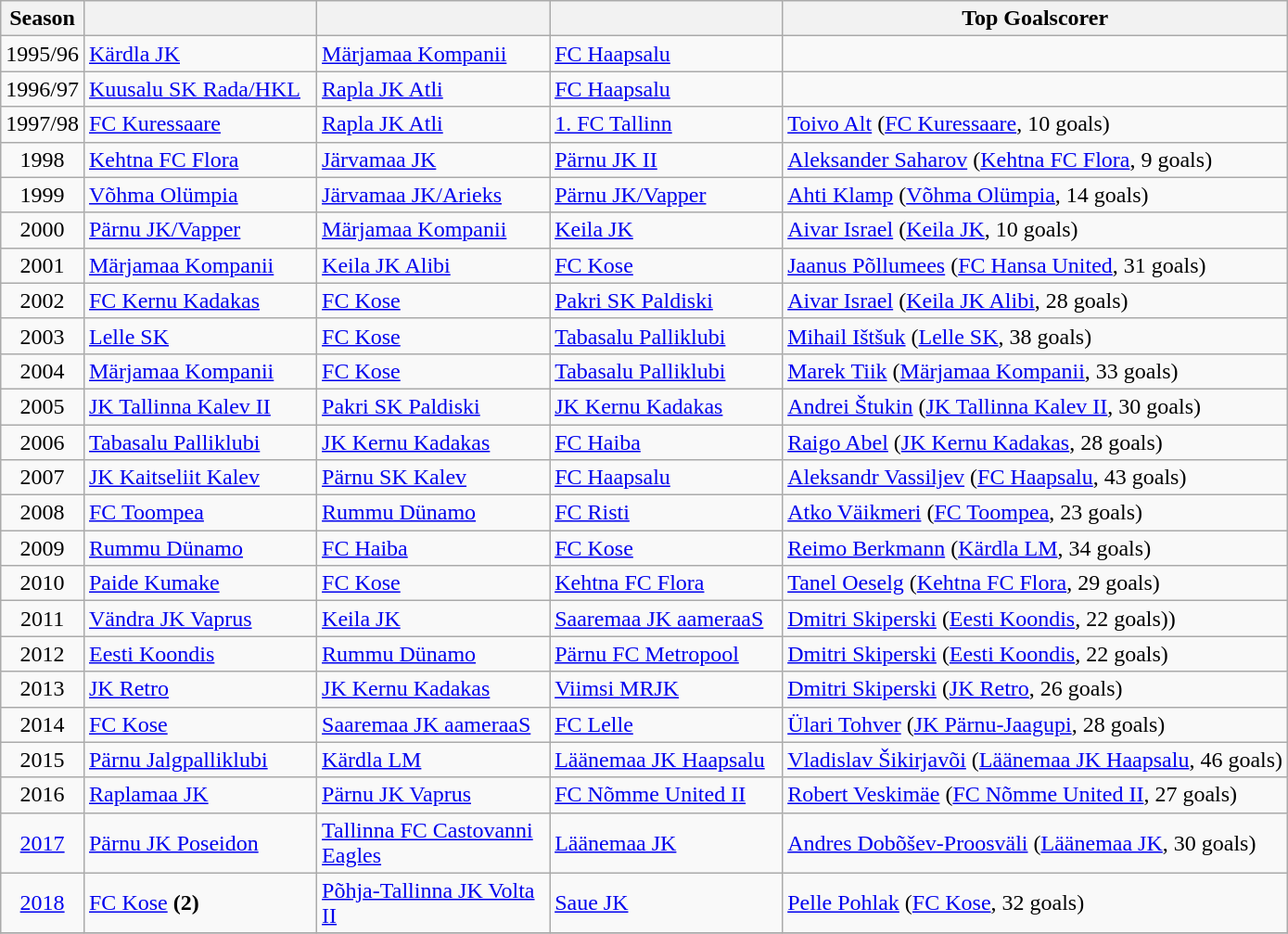<table class="wikitable">
<tr>
<th>Season</th>
<th width=160px></th>
<th width=160px></th>
<th width=160px></th>
<th>Top Goalscorer</th>
</tr>
<tr>
<td align=center>1995/96</td>
<td><a href='#'>Kärdla JK</a></td>
<td><a href='#'>Märjamaa Kompanii</a></td>
<td><a href='#'>FC Haapsalu</a></td>
<td></td>
</tr>
<tr>
<td align=center>1996/97</td>
<td><a href='#'>Kuusalu SK Rada/HKL</a></td>
<td><a href='#'>Rapla JK Atli</a></td>
<td><a href='#'>FC Haapsalu</a></td>
<td></td>
</tr>
<tr>
<td align=center>1997/98</td>
<td><a href='#'>FC Kuressaare</a></td>
<td><a href='#'>Rapla JK Atli</a></td>
<td><a href='#'>1. FC Tallinn</a></td>
<td><a href='#'>Toivo Alt</a> (<a href='#'>FC Kuressaare</a>, 10 goals)</td>
</tr>
<tr>
<td align=center>1998</td>
<td><a href='#'>Kehtna FC Flora</a></td>
<td><a href='#'>Järvamaa JK</a></td>
<td><a href='#'>Pärnu JK II</a></td>
<td><a href='#'>Aleksander Saharov</a> (<a href='#'>Kehtna FC Flora</a>, 9 goals)</td>
</tr>
<tr>
<td align=center>1999</td>
<td><a href='#'>Võhma Olümpia</a></td>
<td><a href='#'>Järvamaa JK/Arieks</a></td>
<td><a href='#'>Pärnu JK/Vapper</a></td>
<td><a href='#'>Ahti Klamp</a> (<a href='#'>Võhma Olümpia</a>, 14 goals)</td>
</tr>
<tr>
<td align=center>2000</td>
<td><a href='#'>Pärnu JK/Vapper</a></td>
<td><a href='#'>Märjamaa Kompanii</a></td>
<td><a href='#'>Keila JK</a></td>
<td><a href='#'>Aivar Israel</a> (<a href='#'>Keila JK</a>, 10 goals)</td>
</tr>
<tr>
<td align=center>2001</td>
<td><a href='#'>Märjamaa Kompanii</a></td>
<td><a href='#'>Keila JK Alibi</a></td>
<td><a href='#'>FC Kose</a></td>
<td><a href='#'>Jaanus Põllumees</a> (<a href='#'>FC Hansa United</a>, 31 goals)</td>
</tr>
<tr>
<td align=center>2002</td>
<td><a href='#'>FC Kernu Kadakas</a></td>
<td><a href='#'>FC Kose</a></td>
<td><a href='#'>Pakri SK Paldiski</a></td>
<td><a href='#'>Aivar Israel</a> (<a href='#'>Keila JK Alibi</a>, 28 goals)</td>
</tr>
<tr>
<td align=center>2003</td>
<td><a href='#'>Lelle SK</a></td>
<td><a href='#'>FC Kose</a></td>
<td><a href='#'>Tabasalu Palliklubi</a></td>
<td><a href='#'>Mihail Ištšuk</a> (<a href='#'>Lelle SK</a>, 38 goals)</td>
</tr>
<tr>
<td align=center>2004</td>
<td><a href='#'>Märjamaa Kompanii</a></td>
<td><a href='#'>FC Kose</a></td>
<td><a href='#'>Tabasalu Palliklubi</a></td>
<td><a href='#'>Marek Tiik</a> (<a href='#'>Märjamaa Kompanii</a>, 33 goals)</td>
</tr>
<tr>
<td align=center>2005</td>
<td><a href='#'>JK Tallinna Kalev II</a></td>
<td><a href='#'>Pakri SK Paldiski</a></td>
<td><a href='#'>JK Kernu Kadakas</a></td>
<td><a href='#'>Andrei Štukin</a> (<a href='#'>JK Tallinna Kalev II</a>, 30 goals)</td>
</tr>
<tr>
<td align=center>2006</td>
<td><a href='#'>Tabasalu Palliklubi</a></td>
<td><a href='#'>JK Kernu Kadakas</a></td>
<td><a href='#'>FC Haiba</a></td>
<td><a href='#'>Raigo Abel</a> (<a href='#'>JK Kernu Kadakas</a>, 28 goals)</td>
</tr>
<tr>
<td align=center>2007</td>
<td><a href='#'>JK Kaitseliit Kalev</a></td>
<td><a href='#'>Pärnu SK Kalev</a></td>
<td><a href='#'>FC Haapsalu</a></td>
<td><a href='#'>Aleksandr Vassiljev</a> (<a href='#'>FC Haapsalu</a>, 43 goals)</td>
</tr>
<tr>
<td align=center>2008</td>
<td><a href='#'>FC Toompea</a></td>
<td><a href='#'>Rummu Dünamo</a></td>
<td><a href='#'>FC Risti</a></td>
<td><a href='#'>Atko Väikmeri</a> (<a href='#'>FC Toompea</a>, 23 goals)</td>
</tr>
<tr>
<td align=center>2009</td>
<td><a href='#'>Rummu Dünamo</a></td>
<td><a href='#'>FC Haiba</a></td>
<td><a href='#'>FC Kose</a></td>
<td><a href='#'>Reimo Berkmann</a> (<a href='#'>Kärdla LM</a>, 34 goals)</td>
</tr>
<tr>
<td align=center>2010</td>
<td><a href='#'>Paide Kumake</a></td>
<td><a href='#'>FC Kose</a></td>
<td><a href='#'>Kehtna FC Flora</a></td>
<td><a href='#'>Tanel Oeselg</a> (<a href='#'>Kehtna FC Flora</a>, 29 goals)</td>
</tr>
<tr>
<td align=center>2011</td>
<td><a href='#'>Vändra JK Vaprus</a></td>
<td><a href='#'>Keila JK</a></td>
<td><a href='#'>Saaremaa JK aameraaS</a></td>
<td><a href='#'>Dmitri Skiperski</a> (<a href='#'>Eesti Koondis</a>, 22 goals))</td>
</tr>
<tr>
<td align=center>2012</td>
<td><a href='#'>Eesti Koondis</a></td>
<td><a href='#'>Rummu Dünamo</a></td>
<td><a href='#'>Pärnu FC Metropool</a></td>
<td><a href='#'>Dmitri Skiperski</a> (<a href='#'>Eesti Koondis</a>, 22 goals)</td>
</tr>
<tr>
<td align=center>2013</td>
<td><a href='#'>JK Retro</a></td>
<td><a href='#'>JK Kernu Kadakas</a></td>
<td><a href='#'>Viimsi MRJK</a></td>
<td><a href='#'>Dmitri Skiperski</a> (<a href='#'>JK Retro</a>, 26 goals)</td>
</tr>
<tr>
<td align=center>2014</td>
<td><a href='#'>FC Kose</a></td>
<td><a href='#'>Saaremaa JK aameraaS</a></td>
<td><a href='#'>FC Lelle</a></td>
<td><a href='#'>Ülari Tohver</a> (<a href='#'>JK Pärnu-Jaagupi</a>, 28 goals)</td>
</tr>
<tr>
<td align=center>2015</td>
<td><a href='#'>Pärnu Jalgpalliklubi</a></td>
<td><a href='#'>Kärdla LM</a></td>
<td><a href='#'>Läänemaa JK Haapsalu</a></td>
<td><a href='#'>Vladislav Šikirjavõi</a> (<a href='#'>Läänemaa JK Haapsalu</a>, 46 goals)</td>
</tr>
<tr>
<td align=center>2016</td>
<td><a href='#'>Raplamaa JK</a></td>
<td><a href='#'>Pärnu JK Vaprus</a></td>
<td><a href='#'>FC Nõmme United II</a></td>
<td><a href='#'>Robert Veskimäe</a> (<a href='#'>FC Nõmme United II</a>, 27 goals)</td>
</tr>
<tr>
<td align=center><a href='#'>2017</a></td>
<td><a href='#'>Pärnu JK Poseidon</a></td>
<td><a href='#'>Tallinna FC Castovanni Eagles</a></td>
<td><a href='#'>Läänemaa JK</a></td>
<td><a href='#'>Andres Dobõšev-Proosväli</a> (<a href='#'>Läänemaa JK</a>, 30 goals)</td>
</tr>
<tr>
<td align=center><a href='#'>2018</a></td>
<td><a href='#'>FC Kose</a> <strong>(2)</strong></td>
<td><a href='#'>Põhja-Tallinna JK Volta II</a></td>
<td><a href='#'>Saue JK</a></td>
<td><a href='#'>Pelle Pohlak</a> (<a href='#'>FC Kose</a>, 32 goals)</td>
</tr>
<tr>
</tr>
</table>
